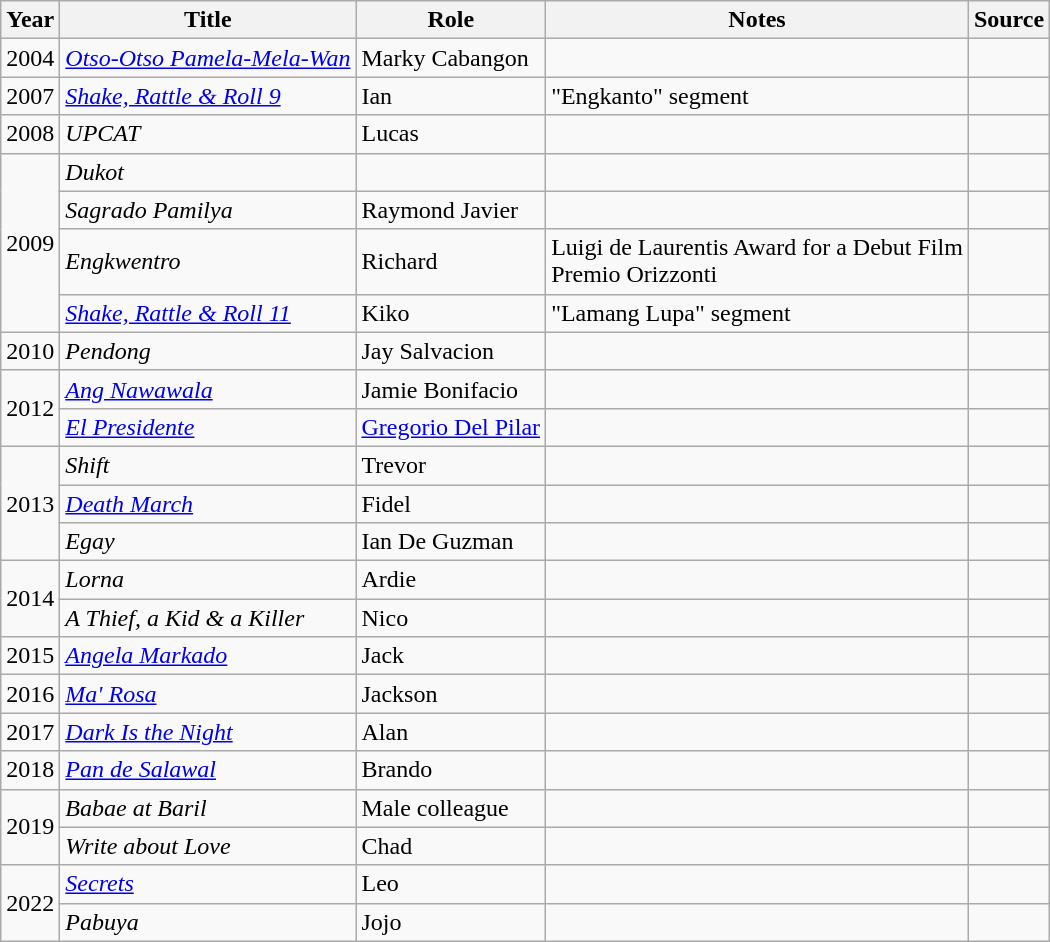<table class="wikitable sortable">
<tr>
<th>Year</th>
<th>Title</th>
<th>Role</th>
<th class="unsortable">Notes</th>
<th class="unsortable">Source</th>
</tr>
<tr>
<td>2004</td>
<td><em><a href='#'>Otso-Otso Pamela-Mela-Wan</a></em></td>
<td>Marky Cabangon</td>
<td></td>
<td></td>
</tr>
<tr>
<td>2007</td>
<td><em><a href='#'>Shake, Rattle & Roll 9</a></em></td>
<td>Ian</td>
<td>"Engkanto" segment</td>
<td></td>
</tr>
<tr>
<td>2008</td>
<td><em>UPCAT</em></td>
<td>Lucas</td>
<td></td>
<td></td>
</tr>
<tr>
<td rowspan="4">2009</td>
<td><em>Dukot</em></td>
<td></td>
<td></td>
<td></td>
</tr>
<tr>
<td><em>Sagrado Pamilya</em></td>
<td>Raymond Javier</td>
<td></td>
<td></td>
</tr>
<tr>
<td><em>Engkwentro</em></td>
<td>Richard</td>
<td>Luigi de Laurentis Award for a Debut Film<br>Premio Orizzonti</td>
<td></td>
</tr>
<tr>
<td><em><a href='#'>Shake, Rattle & Roll 11</a></em></td>
<td>Kiko</td>
<td>"Lamang Lupa" segment</td>
<td></td>
</tr>
<tr>
<td>2010</td>
<td><em>Pendong</em></td>
<td>Jay Salvacion</td>
<td></td>
<td></td>
</tr>
<tr>
<td rowspan="2">2012</td>
<td><em><a href='#'>Ang Nawawala</a></em></td>
<td>Jamie Bonifacio</td>
<td></td>
<td></td>
</tr>
<tr>
<td><a href='#'><em>El Presidente</em></a></td>
<td><a href='#'>Gregorio Del Pilar</a></td>
<td></td>
<td></td>
</tr>
<tr>
<td rowspan="3">2013</td>
<td><em>Shift</em></td>
<td>Trevor</td>
<td></td>
<td></td>
</tr>
<tr>
<td><em><a href='#'>Death March</a></em></td>
<td>Fidel</td>
<td></td>
<td></td>
</tr>
<tr>
<td><em>Egay</em></td>
<td>Ian De Guzman</td>
<td></td>
<td></td>
</tr>
<tr>
<td rowspan="2">2014</td>
<td><em>Lorna</em></td>
<td>Ardie</td>
<td></td>
<td></td>
</tr>
<tr>
<td><em>A Thief, a Kid & a Killer</em></td>
<td>Nico</td>
<td></td>
<td></td>
</tr>
<tr>
<td>2015</td>
<td><em><a href='#'>Angela Markado</a></em></td>
<td>Jack</td>
<td></td>
<td></td>
</tr>
<tr>
<td>2016</td>
<td><em><a href='#'>Ma' Rosa</a></em></td>
<td>Jackson</td>
<td></td>
<td></td>
</tr>
<tr>
<td>2017</td>
<td><em><a href='#'>Dark Is the Night</a></em></td>
<td>Alan</td>
<td></td>
<td></td>
</tr>
<tr>
<td>2018</td>
<td><em><a href='#'>Pan de Salawal</a></em></td>
<td>Brando</td>
<td></td>
<td></td>
</tr>
<tr>
<td rowspan="2">2019</td>
<td><em>Babae at Baril</em></td>
<td>Male colleague</td>
<td></td>
<td></td>
</tr>
<tr>
<td><em>Write about Love</em></td>
<td>Chad</td>
<td></td>
<td></td>
</tr>
<tr>
<td rowspan="2">2022</td>
<td><em><a href='#'>Secrets</a></em></td>
<td>Leo</td>
<td></td>
<td></td>
</tr>
<tr>
<td><em>Pabuya</em></td>
<td>Jojo</td>
<td></td>
<td></td>
</tr>
</table>
